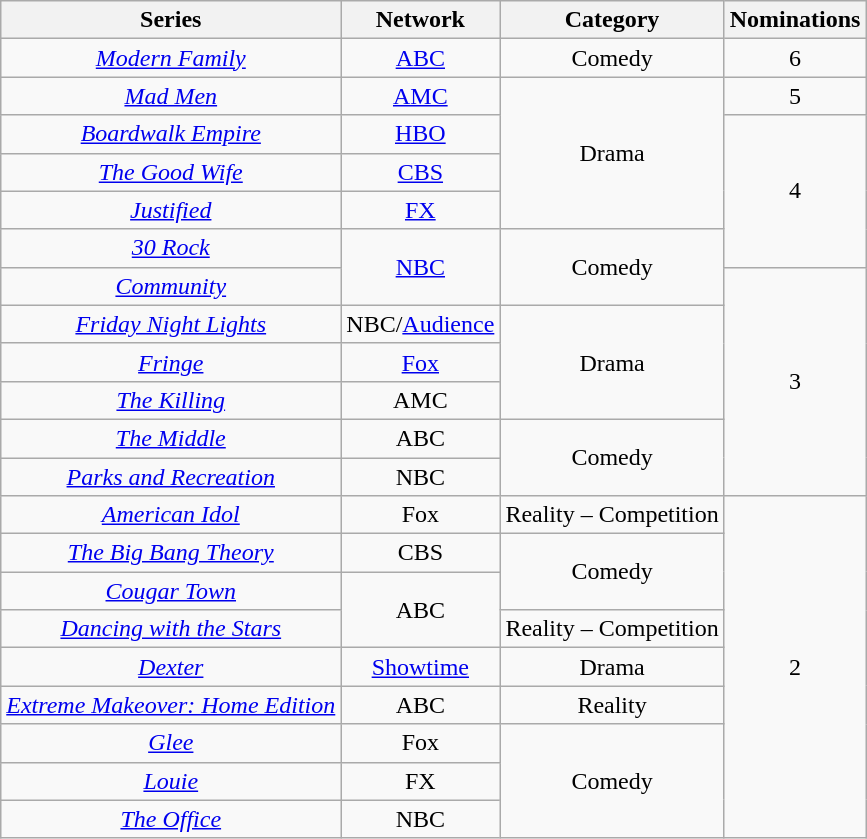<table class="wikitable sortable" rowspan="2" style="text-align:center;" background: #f6e39c;>
<tr>
<th scope="col" style="text-align:center;">Series</th>
<th scope="col" style="text-align:center;">Network</th>
<th scope="col" style="text-align:center;">Category</th>
<th scope="col" style="width:55px;">Nominations</th>
</tr>
<tr>
<td><em><a href='#'>Modern Family</a></em></td>
<td><a href='#'>ABC</a></td>
<td>Comedy</td>
<td style="text-align:center">6</td>
</tr>
<tr>
<td><em><a href='#'>Mad Men</a></em></td>
<td><a href='#'>AMC</a></td>
<td rowspan="4">Drama</td>
<td style="text-align:center">5</td>
</tr>
<tr>
<td><em><a href='#'>Boardwalk Empire</a></em></td>
<td><a href='#'>HBO</a></td>
<td rowspan="4" style="text-align:center">4</td>
</tr>
<tr>
<td><em><a href='#'>The Good Wife</a></em></td>
<td><a href='#'>CBS</a></td>
</tr>
<tr>
<td><em><a href='#'>Justified</a></em></td>
<td><a href='#'>FX</a></td>
</tr>
<tr>
<td><em><a href='#'>30 Rock</a></em></td>
<td rowspan="2"><a href='#'>NBC</a></td>
<td rowspan="2">Comedy</td>
</tr>
<tr>
<td><em><a href='#'>Community</a></em></td>
<td rowspan="6" style="text-align:center">3</td>
</tr>
<tr>
<td><em><a href='#'>Friday Night Lights</a></em></td>
<td>NBC/<a href='#'>Audience</a></td>
<td rowspan="3">Drama</td>
</tr>
<tr>
<td><em><a href='#'>Fringe</a></em></td>
<td><a href='#'>Fox</a></td>
</tr>
<tr>
<td><em><a href='#'>The Killing</a></em></td>
<td>AMC</td>
</tr>
<tr>
<td><em><a href='#'>The Middle</a></em></td>
<td>ABC</td>
<td rowspan="2">Comedy</td>
</tr>
<tr>
<td><em><a href='#'>Parks and Recreation</a></em></td>
<td>NBC</td>
</tr>
<tr>
<td><em><a href='#'>American Idol</a></em></td>
<td>Fox</td>
<td>Reality – Competition</td>
<td rowspan="9" style="text-align:center">2</td>
</tr>
<tr>
<td><em><a href='#'>The Big Bang Theory</a></em></td>
<td>CBS</td>
<td rowspan="2">Comedy</td>
</tr>
<tr>
<td><em><a href='#'>Cougar Town</a></em></td>
<td rowspan="2">ABC</td>
</tr>
<tr>
<td><em><a href='#'>Dancing with the Stars</a></em></td>
<td>Reality – Competition</td>
</tr>
<tr>
<td><em><a href='#'>Dexter</a></em></td>
<td><a href='#'>Showtime</a></td>
<td>Drama</td>
</tr>
<tr>
<td><em><a href='#'>Extreme Makeover: Home Edition</a></em></td>
<td>ABC</td>
<td>Reality</td>
</tr>
<tr>
<td><em><a href='#'>Glee</a></em></td>
<td>Fox</td>
<td rowspan="3">Comedy</td>
</tr>
<tr>
<td><em><a href='#'>Louie</a></em></td>
<td>FX</td>
</tr>
<tr>
<td><em><a href='#'>The Office</a></em></td>
<td>NBC</td>
</tr>
</table>
